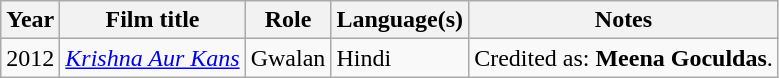<table class="wikitable">
<tr>
<th>Year</th>
<th>Film title</th>
<th>Role</th>
<th>Language(s)</th>
<th>Notes</th>
</tr>
<tr>
<td>2012</td>
<td><em><a href='#'>Krishna Aur Kans</a></em></td>
<td>Gwalan</td>
<td>Hindi</td>
<td>Credited as: <strong>Meena Goculdas</strong>.</td>
</tr>
</table>
